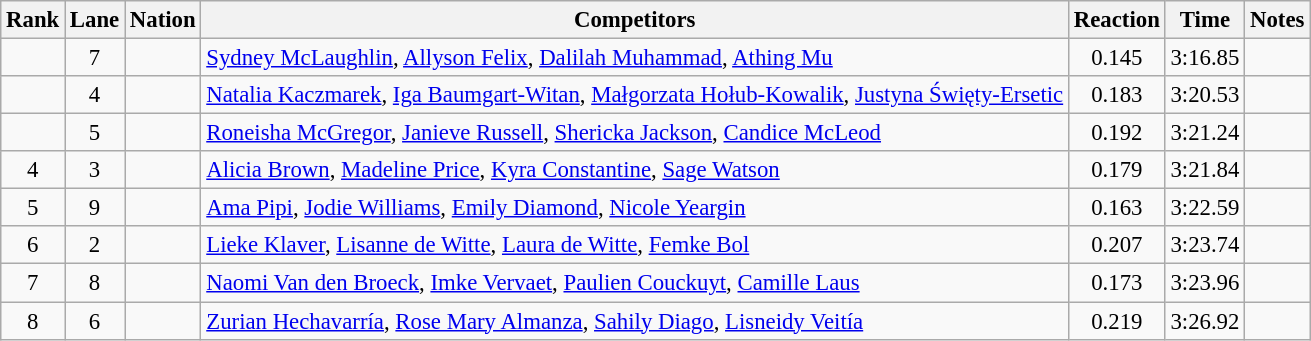<table class="wikitable sortable" style="text-align:center; font-size:95%">
<tr>
<th>Rank</th>
<th>Lane</th>
<th>Nation</th>
<th>Competitors</th>
<th>Reaction</th>
<th>Time</th>
<th>Notes</th>
</tr>
<tr>
<td></td>
<td>7</td>
<td align=left></td>
<td align=left><a href='#'>Sydney McLaughlin</a>, <a href='#'>Allyson Felix</a>, <a href='#'>Dalilah Muhammad</a>, <a href='#'>Athing Mu</a></td>
<td>0.145</td>
<td>3:16.85</td>
<td></td>
</tr>
<tr>
<td></td>
<td>4</td>
<td align=left></td>
<td align=left><a href='#'>Natalia Kaczmarek</a>, <a href='#'>Iga Baumgart-Witan</a>, <a href='#'>Małgorzata Hołub-Kowalik</a>, <a href='#'>Justyna Święty-Ersetic</a></td>
<td>0.183</td>
<td>3:20.53</td>
<td></td>
</tr>
<tr>
<td></td>
<td>5</td>
<td align=left></td>
<td align=left><a href='#'>Roneisha McGregor</a>, <a href='#'>Janieve Russell</a>, <a href='#'>Shericka Jackson</a>, <a href='#'>Candice McLeod</a></td>
<td>0.192</td>
<td>3:21.24</td>
<td></td>
</tr>
<tr>
<td>4</td>
<td>3</td>
<td align=left></td>
<td align=left><a href='#'>Alicia Brown</a>, <a href='#'>Madeline Price</a>, <a href='#'>Kyra Constantine</a>, <a href='#'>Sage Watson</a></td>
<td>0.179</td>
<td>3:21.84</td>
<td></td>
</tr>
<tr>
<td>5</td>
<td>9</td>
<td align=left></td>
<td align=left><a href='#'>Ama Pipi</a>, <a href='#'>Jodie Williams</a>, <a href='#'>Emily Diamond</a>, <a href='#'>Nicole Yeargin</a></td>
<td>0.163</td>
<td>3:22.59</td>
<td></td>
</tr>
<tr>
<td>6</td>
<td>2</td>
<td align=left></td>
<td align=left><a href='#'>Lieke Klaver</a>, <a href='#'>Lisanne de Witte</a>, <a href='#'>Laura de Witte</a>, <a href='#'>Femke Bol</a></td>
<td>0.207</td>
<td>3:23.74</td>
<td></td>
</tr>
<tr>
<td>7</td>
<td>8</td>
<td align=left></td>
<td align=left><a href='#'>Naomi Van den Broeck</a>, <a href='#'>Imke Vervaet</a>, <a href='#'>Paulien Couckuyt</a>, <a href='#'>Camille Laus</a></td>
<td>0.173</td>
<td>3:23.96</td>
<td></td>
</tr>
<tr>
<td>8</td>
<td>6</td>
<td align=left></td>
<td align=left><a href='#'>Zurian Hechavarría</a>, <a href='#'>Rose Mary Almanza</a>, <a href='#'>Sahily Diago</a>, <a href='#'>Lisneidy Veitía</a></td>
<td>0.219</td>
<td>3:26.92</td>
<td></td>
</tr>
</table>
